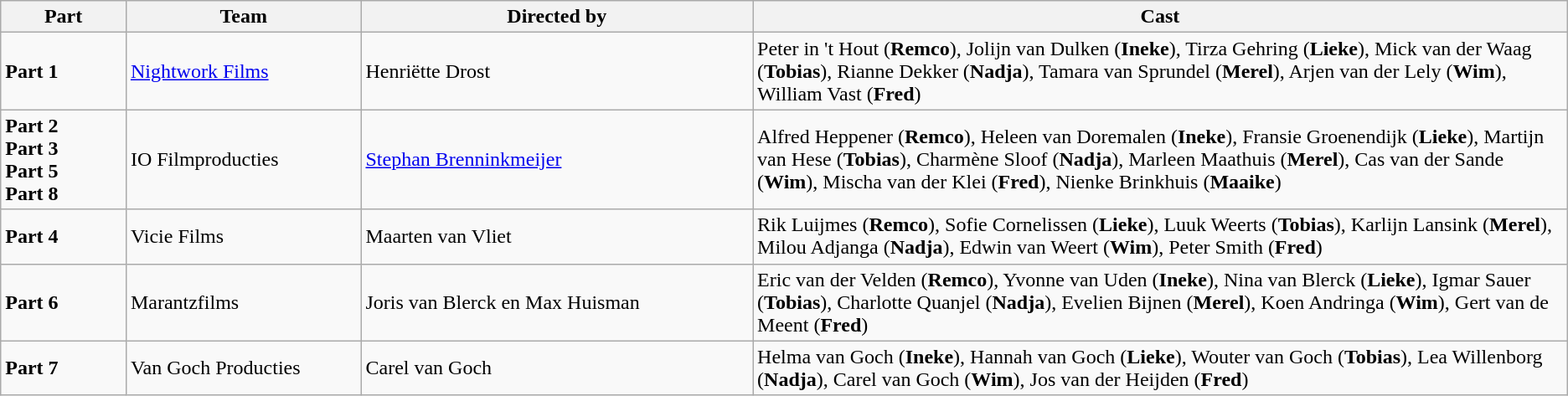<table class="wikitable" style="text-align:left;">
<tr>
<th width = 8%>Part</th>
<th width = 15%>Team</th>
<th width = 25%>Directed by</th>
<th>Cast</th>
</tr>
<tr>
<td><strong>Part 1</strong></td>
<td><a href='#'>Nightwork Films</a></td>
<td>Henriëtte Drost</td>
<td>Peter in 't Hout (<strong>Remco</strong>), Jolijn van Dulken (<strong>Ineke</strong>), Tirza Gehring (<strong>Lieke</strong>), Mick van der Waag (<strong>Tobias</strong>), Rianne Dekker (<strong>Nadja</strong>), Tamara van Sprundel (<strong>Merel</strong>), Arjen van der Lely (<strong>Wim</strong>), William Vast (<strong>Fred</strong>)</td>
</tr>
<tr>
<td><strong>Part 2</strong>  <br><strong>Part 3</strong> <br> <strong>Part 5</strong> <br> <strong>Part 8</strong></td>
<td>IO Filmproducties</td>
<td><a href='#'>Stephan Brenninkmeijer</a></td>
<td>Alfred Heppener (<strong>Remco</strong>), Heleen van Doremalen (<strong>Ineke</strong>), Fransie Groenendijk (<strong>Lieke</strong>), Martijn van Hese (<strong>Tobias</strong>), Charmène Sloof (<strong>Nadja</strong>), Marleen Maathuis (<strong>Merel</strong>), Cas van der Sande (<strong>Wim</strong>), Mischa van der Klei (<strong>Fred</strong>), Nienke Brinkhuis (<strong>Maaike</strong>)</td>
</tr>
<tr>
<td><strong>Part 4</strong></td>
<td>Vicie Films</td>
<td>Maarten van Vliet</td>
<td>Rik Luijmes (<strong>Remco</strong>), Sofie Cornelissen (<strong>Lieke</strong>), Luuk Weerts (<strong>Tobias</strong>), Karlijn Lansink (<strong>Merel</strong>), Milou Adjanga (<strong>Nadja</strong>), Edwin van Weert (<strong>Wim</strong>), Peter Smith (<strong>Fred</strong>)</td>
</tr>
<tr>
<td><strong>Part 6</strong></td>
<td>Marantzfilms</td>
<td>Joris van Blerck en Max Huisman</td>
<td>Eric van der Velden (<strong>Remco</strong>), Yvonne van Uden (<strong>Ineke</strong>), Nina van Blerck (<strong>Lieke</strong>), Igmar Sauer (<strong>Tobias</strong>), Charlotte Quanjel (<strong>Nadja</strong>), Evelien Bijnen (<strong>Merel</strong>), Koen Andringa (<strong>Wim</strong>), Gert van de Meent (<strong>Fred</strong>)</td>
</tr>
<tr>
<td><strong>Part 7</strong></td>
<td>Van Goch Producties</td>
<td>Carel van Goch</td>
<td>Helma van Goch (<strong>Ineke</strong>), Hannah van Goch (<strong>Lieke</strong>), Wouter van Goch (<strong>Tobias</strong>),  Lea Willenborg (<strong>Nadja</strong>), Carel van Goch (<strong>Wim</strong>), Jos van der Heijden (<strong>Fred</strong>)</td>
</tr>
</table>
